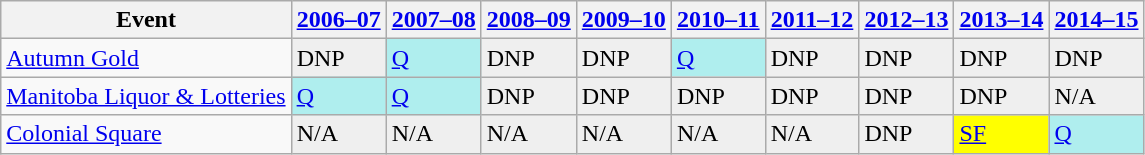<table class="wikitable">
<tr>
<th>Event</th>
<th><a href='#'>2006–07</a></th>
<th><a href='#'>2007–08</a></th>
<th><a href='#'>2008–09</a></th>
<th><a href='#'>2009–10</a></th>
<th><a href='#'>2010–11</a></th>
<th><a href='#'>2011–12</a></th>
<th><a href='#'>2012–13</a></th>
<th><a href='#'>2013–14</a></th>
<th><a href='#'>2014–15</a></th>
</tr>
<tr>
<td><a href='#'>Autumn Gold</a></td>
<td style="background:#EFEFEF;">DNP</td>
<td style="background:#afeeee;"><a href='#'>Q</a></td>
<td style="background:#EFEFEF;">DNP</td>
<td style="background:#EFEFEF;">DNP</td>
<td style="background:#afeeee;"><a href='#'>Q</a></td>
<td style="background:#EFEFEF;">DNP</td>
<td style="background:#EFEFEF;">DNP</td>
<td style="background:#EFEFEF;">DNP</td>
<td style="background:#EFEFEF;">DNP</td>
</tr>
<tr>
<td><a href='#'>Manitoba Liquor & Lotteries</a></td>
<td style="background:#afeeee;"><a href='#'>Q</a></td>
<td style="background:#afeeee;"><a href='#'>Q</a></td>
<td style="background:#EFEFEF;">DNP</td>
<td style="background:#EFEFEF;">DNP</td>
<td style="background:#EFEFEF;">DNP</td>
<td style="background:#EFEFEF;">DNP</td>
<td style="background:#EFEFEF;">DNP</td>
<td style="background:#EFEFEF;">DNP</td>
<td style="background:#EFEFEF;">N/A</td>
</tr>
<tr>
<td><a href='#'>Colonial Square</a></td>
<td style="background:#EFEFEF;">N/A</td>
<td style="background:#EFEFEF;">N/A</td>
<td style="background:#EFEFEF;">N/A</td>
<td style="background:#EFEFEF;">N/A</td>
<td style="background:#EFEFEF;">N/A</td>
<td style="background:#EFEFEF;">N/A</td>
<td style="background:#EFEFEF;">DNP</td>
<td style="background:yellow;"><a href='#'>SF</a></td>
<td style="background:#afeeee;"><a href='#'>Q</a></td>
</tr>
</table>
